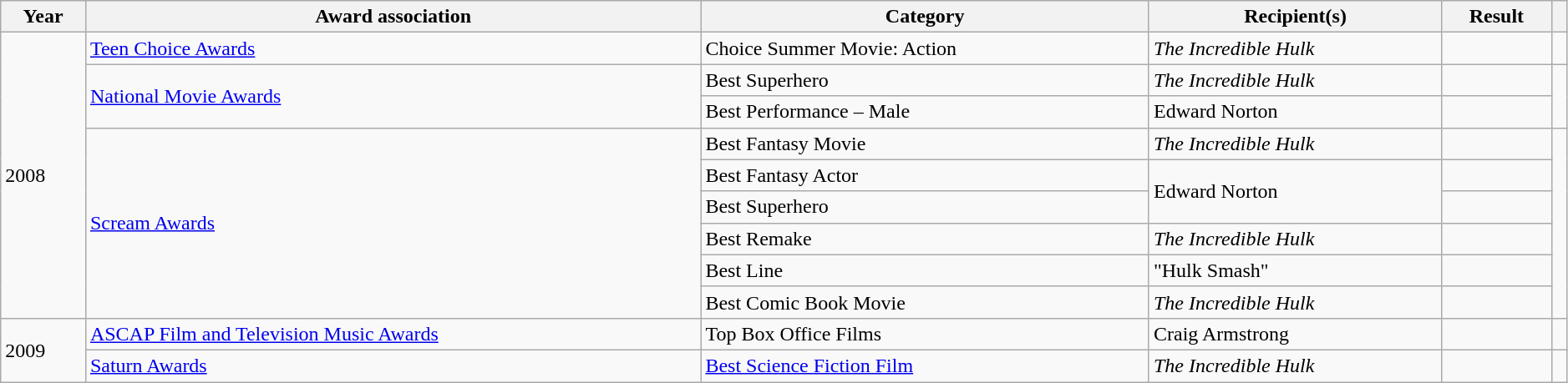<table class="wikitable plainrowheaders" style="width: 99%;">
<tr>
<th scope="col">Year</th>
<th scope="col">Award association</th>
<th scope="col">Category</th>
<th scope="col">Recipient(s)</th>
<th scope="col">Result</th>
<th scope="col"></th>
</tr>
<tr>
<td rowspan="9">2008</td>
<td><a href='#'>Teen Choice Awards</a></td>
<td>Choice Summer Movie: Action</td>
<td><em>The Incredible Hulk</em></td>
<td></td>
<td style="text-align:center;"></td>
</tr>
<tr>
<td rowspan="2"><a href='#'>National Movie Awards</a></td>
<td>Best Superhero</td>
<td><em>The Incredible Hulk</em></td>
<td></td>
<td rowspan="2" style="text-align:center;"></td>
</tr>
<tr>
<td>Best Performance – Male</td>
<td>Edward Norton</td>
<td></td>
</tr>
<tr>
<td rowspan="6"><a href='#'>Scream Awards</a></td>
<td>Best Fantasy Movie</td>
<td><em>The Incredible Hulk</em></td>
<td></td>
<td rowspan="6" style="text-align:center;"></td>
</tr>
<tr>
<td>Best Fantasy Actor</td>
<td rowspan="2">Edward Norton</td>
<td></td>
</tr>
<tr>
<td>Best Superhero</td>
<td></td>
</tr>
<tr>
<td>Best Remake</td>
<td><em>The Incredible Hulk</em></td>
<td></td>
</tr>
<tr>
<td>Best Line</td>
<td>"Hulk Smash"</td>
<td></td>
</tr>
<tr>
<td>Best Comic Book Movie</td>
<td><em>The Incredible Hulk</em></td>
<td></td>
</tr>
<tr>
<td rowspan="2">2009</td>
<td><a href='#'>ASCAP Film and Television Music Awards</a></td>
<td>Top Box Office Films</td>
<td>Craig Armstrong</td>
<td></td>
<td style="text-align:center;"></td>
</tr>
<tr>
<td><a href='#'>Saturn Awards</a></td>
<td><a href='#'>Best Science Fiction Film</a></td>
<td><em>The Incredible Hulk</em></td>
<td></td>
<td style="text-align:center;"></td>
</tr>
</table>
